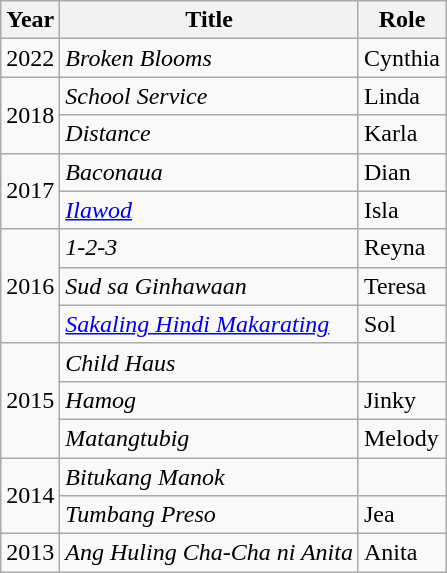<table class="wikitable sortable">
<tr>
<th>Year</th>
<th>Title</th>
<th>Role</th>
</tr>
<tr>
<td>2022</td>
<td><em>Broken Blooms</em></td>
<td>Cynthia</td>
</tr>
<tr>
<td rowspan="2">2018</td>
<td><em>School Service</em></td>
<td>Linda</td>
</tr>
<tr>
<td><em>Distance</em></td>
<td>Karla</td>
</tr>
<tr>
<td rowspan="2">2017</td>
<td><em>Baconaua</em></td>
<td>Dian</td>
</tr>
<tr>
<td><em><a href='#'>Ilawod</a></em></td>
<td>Isla</td>
</tr>
<tr>
<td rowspan="3">2016</td>
<td><em>1-2-3</em></td>
<td>Reyna</td>
</tr>
<tr>
<td><em>Sud sa Ginhawaan</em></td>
<td>Teresa</td>
</tr>
<tr>
<td><em><a href='#'>Sakaling Hindi Makarating</a></em></td>
<td>Sol</td>
</tr>
<tr>
<td rowspan="3">2015</td>
<td><em>Child Haus</em></td>
<td></td>
</tr>
<tr>
<td><em>Hamog</em></td>
<td>Jinky</td>
</tr>
<tr>
<td><em>Matangtubig</em></td>
<td>Melody</td>
</tr>
<tr>
<td rowspan="2">2014</td>
<td><em>Bitukang Manok</em></td>
<td></td>
</tr>
<tr>
<td><em>Tumbang Preso</em></td>
<td>Jea</td>
</tr>
<tr>
<td>2013</td>
<td><em>Ang Huling Cha-Cha ni Anita</em></td>
<td>Anita</td>
</tr>
</table>
